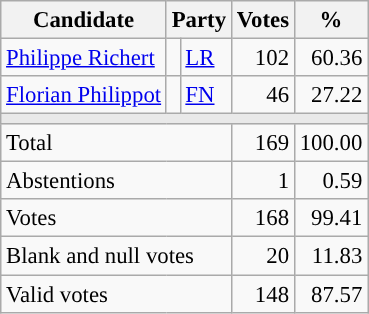<table class="wikitable" style="font-size:95%;text-align:right;">
<tr>
<th>Candidate</th>
<th colspan="2">Party</th>
<th>Votes</th>
<th>%</th>
</tr>
<tr>
<td style="text-align:left;"><a href='#'>Philippe Richert</a></td>
<td style="background:"></td>
<td style="text-align:left;"><a href='#'>LR</a></td>
<td>102</td>
<td>60.36</td>
</tr>
<tr>
<td style="text-align:left;"><a href='#'>Florian Philippot</a></td>
<td style="background:"></td>
<td style="text-align:left;"><a href='#'>FN</a></td>
<td>46</td>
<td>27.22</td>
</tr>
<tr>
<td style="background-color:#E9E9E9;" colspan="5"></td>
</tr>
<tr>
<td style="text-align:left;" colspan="3">Total</td>
<td>169</td>
<td>100.00</td>
</tr>
<tr>
<td style="text-align:left;" colspan="3">Abstentions</td>
<td>1</td>
<td>0.59</td>
</tr>
<tr>
<td style="text-align:left;" colspan="3">Votes</td>
<td>168</td>
<td>99.41</td>
</tr>
<tr>
<td style="text-align:left;" colspan="3">Blank and null votes</td>
<td>20</td>
<td>11.83</td>
</tr>
<tr>
<td style="text-align:left;" colspan="3">Valid votes</td>
<td>148</td>
<td>87.57</td>
</tr>
</table>
